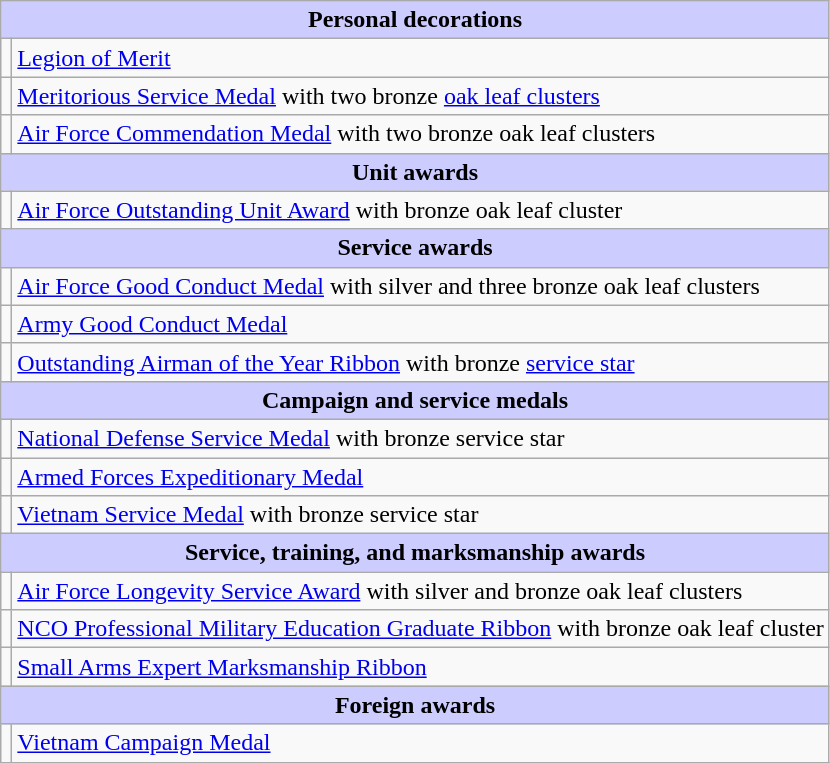<table class="wikitable">
<tr style="background:#ccf; text-align:center;">
<td colspan=2><strong>Personal decorations</strong></td>
</tr>
<tr>
<td></td>
<td><a href='#'>Legion of Merit</a></td>
</tr>
<tr>
<td></td>
<td><a href='#'>Meritorious Service Medal</a> with two bronze <a href='#'>oak leaf clusters</a></td>
</tr>
<tr>
<td></td>
<td><a href='#'>Air Force Commendation Medal</a> with two bronze oak leaf clusters</td>
</tr>
<tr style="background:#ccf; text-align:center;">
<td colspan=2><strong>Unit awards</strong></td>
</tr>
<tr>
<td></td>
<td><a href='#'>Air Force Outstanding Unit Award</a> with bronze oak leaf cluster</td>
</tr>
<tr style="background:#ccf; text-align:center;">
<td colspan=2><strong>Service awards</strong></td>
</tr>
<tr>
<td></td>
<td><a href='#'>Air Force Good Conduct Medal</a> with silver and three bronze oak leaf clusters</td>
</tr>
<tr>
<td></td>
<td><a href='#'>Army Good Conduct Medal</a></td>
</tr>
<tr>
<td></td>
<td><a href='#'>Outstanding Airman of the Year Ribbon</a> with bronze <a href='#'>service star</a></td>
</tr>
<tr style="background:#ccf; text-align:center;">
<td colspan=2><strong>Campaign and service medals</strong></td>
</tr>
<tr>
<td></td>
<td><a href='#'>National Defense Service Medal</a> with bronze service star</td>
</tr>
<tr>
<td></td>
<td><a href='#'>Armed Forces Expeditionary Medal</a></td>
</tr>
<tr>
<td></td>
<td><a href='#'>Vietnam Service Medal</a> with bronze service star</td>
</tr>
<tr style="background:#ccf; text-align:center;">
<td colspan=2><strong>Service, training, and marksmanship awards</strong></td>
</tr>
<tr>
<td></td>
<td><a href='#'>Air Force Longevity Service Award</a> with silver and bronze oak leaf clusters</td>
</tr>
<tr>
<td></td>
<td><a href='#'>NCO Professional Military Education Graduate Ribbon</a> with bronze oak leaf cluster</td>
</tr>
<tr>
<td></td>
<td><a href='#'>Small Arms Expert Marksmanship Ribbon</a></td>
</tr>
<tr style="background:#ccf; text-align:center;">
<td colspan=2><strong>Foreign awards</strong></td>
</tr>
<tr>
<td></td>
<td><a href='#'>Vietnam Campaign Medal</a></td>
</tr>
<tr>
</tr>
</table>
